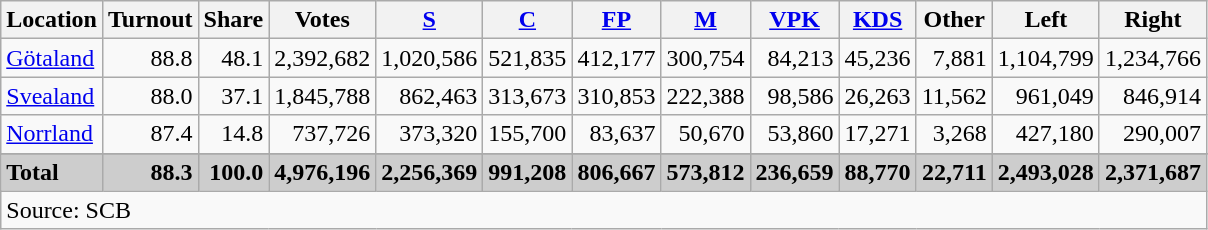<table class="wikitable sortable" style=text-align:right>
<tr>
<th>Location</th>
<th>Turnout</th>
<th>Share</th>
<th>Votes</th>
<th><a href='#'>S</a></th>
<th><a href='#'>C</a></th>
<th><a href='#'>FP</a></th>
<th><a href='#'>M</a></th>
<th><a href='#'>VPK</a></th>
<th><a href='#'>KDS</a></th>
<th>Other</th>
<th>Left</th>
<th>Right</th>
</tr>
<tr>
<td align=left><a href='#'>Götaland</a></td>
<td>88.8</td>
<td>48.1</td>
<td>2,392,682</td>
<td>1,020,586</td>
<td>521,835</td>
<td>412,177</td>
<td>300,754</td>
<td>84,213</td>
<td>45,236</td>
<td>7,881</td>
<td>1,104,799</td>
<td>1,234,766</td>
</tr>
<tr>
<td align=left><a href='#'>Svealand</a></td>
<td>88.0</td>
<td>37.1</td>
<td>1,845,788</td>
<td>862,463</td>
<td>313,673</td>
<td>310,853</td>
<td>222,388</td>
<td>98,586</td>
<td>26,263</td>
<td>11,562</td>
<td>961,049</td>
<td>846,914</td>
</tr>
<tr>
<td align=left><a href='#'>Norrland</a></td>
<td>87.4</td>
<td>14.8</td>
<td>737,726</td>
<td>373,320</td>
<td>155,700</td>
<td>83,637</td>
<td>50,670</td>
<td>53,860</td>
<td>17,271</td>
<td>3,268</td>
<td>427,180</td>
<td>290,007</td>
</tr>
<tr>
</tr>
<tr style="background:#CDCDCD;">
<td align=left><strong>Total</strong></td>
<td><strong>88.3</strong></td>
<td><strong>100.0</strong></td>
<td><strong>4,976,196</strong></td>
<td><strong>2,256,369</strong></td>
<td><strong>991,208</strong></td>
<td><strong>806,667</strong></td>
<td><strong>573,812</strong></td>
<td><strong>236,659</strong></td>
<td><strong>88,770</strong></td>
<td><strong>22,711</strong></td>
<td><strong>2,493,028</strong></td>
<td><strong>2,371,687</strong></td>
</tr>
<tr>
<td align=left colspan=13>Source: SCB </td>
</tr>
</table>
